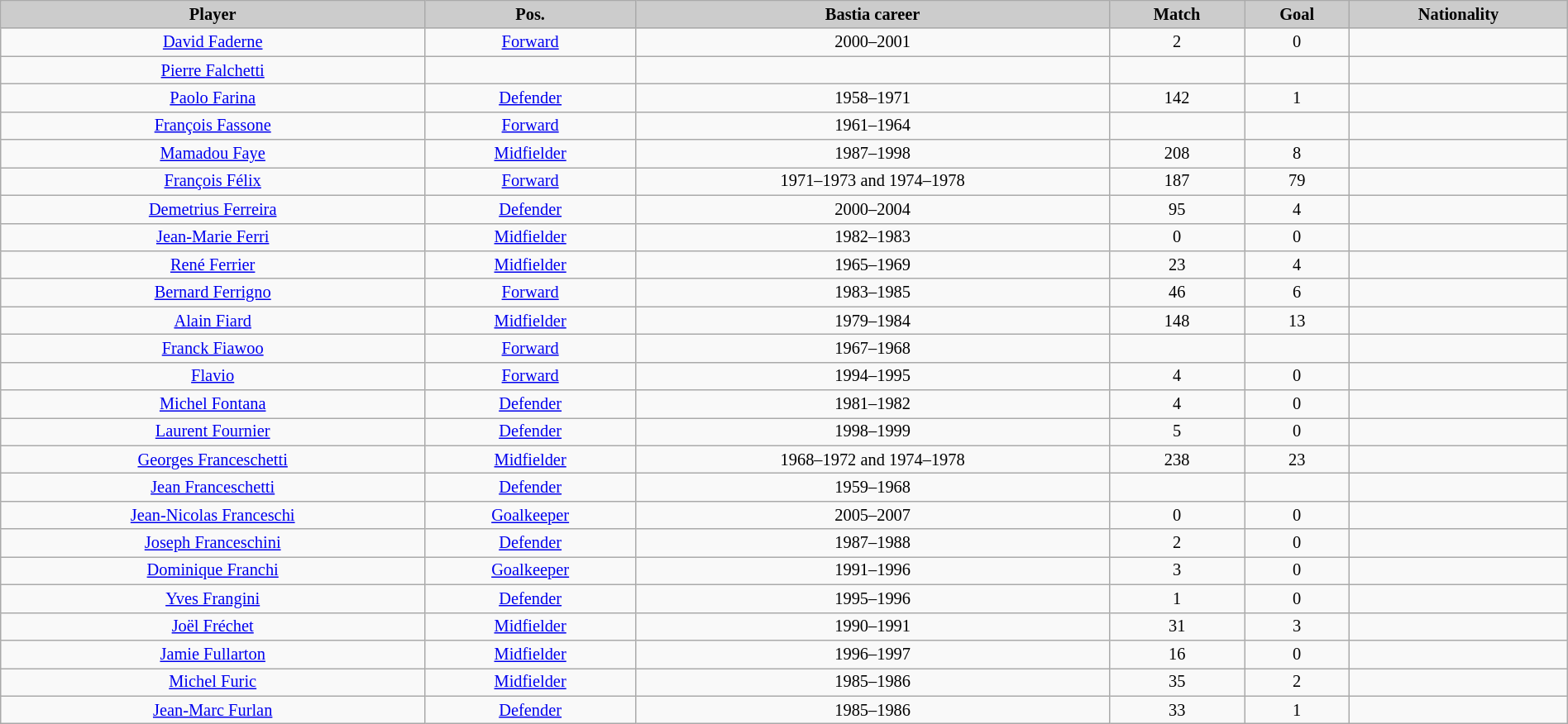<table cellpadding="4" cellspacing="0" border="1" width="100%" style="text-align: center; font-size: 85%; border: gray solid 1px; border-collapse: collapse;" class="wikitable sortable">
<tr bgcolor="#CCCCCC">
<td align="center"><strong>Player</strong></td>
<td align="center"><strong>Pos.</strong></td>
<td align="center"><strong>Bastia career</strong></td>
<td align="center"><strong>Match</strong></td>
<td align="center"><strong>Goal</strong></td>
<td align="center"><strong>Nationality</strong></td>
</tr>
<tr>
<td><a href='#'>David Faderne</a></td>
<td><a href='#'>Forward</a></td>
<td>2000–2001</td>
<td>2</td>
<td>0</td>
<td></td>
</tr>
<tr>
<td><a href='#'>Pierre Falchetti</a></td>
<td></td>
<td></td>
<td></td>
<td></td>
<td></td>
</tr>
<tr>
<td><a href='#'>Paolo Farina</a></td>
<td><a href='#'>Defender</a></td>
<td>1958–1971</td>
<td>142</td>
<td>1</td>
<td></td>
</tr>
<tr>
<td><a href='#'>François Fassone</a></td>
<td><a href='#'>Forward</a></td>
<td>1961–1964</td>
<td></td>
<td></td>
<td></td>
</tr>
<tr>
<td><a href='#'>Mamadou Faye</a></td>
<td><a href='#'>Midfielder</a></td>
<td>1987–1998</td>
<td>208</td>
<td>8</td>
<td></td>
</tr>
<tr>
<td><a href='#'>François Félix</a></td>
<td><a href='#'>Forward</a></td>
<td>1971–1973 and 1974–1978</td>
<td>187</td>
<td>79</td>
<td></td>
</tr>
<tr>
<td><a href='#'>Demetrius Ferreira</a></td>
<td><a href='#'>Defender</a></td>
<td>2000–2004</td>
<td>95</td>
<td>4</td>
<td></td>
</tr>
<tr>
<td><a href='#'>Jean-Marie Ferri</a></td>
<td><a href='#'>Midfielder</a></td>
<td>1982–1983</td>
<td>0</td>
<td>0</td>
<td></td>
</tr>
<tr>
<td><a href='#'>René Ferrier</a></td>
<td><a href='#'>Midfielder</a></td>
<td>1965–1969</td>
<td>23</td>
<td>4</td>
<td></td>
</tr>
<tr>
<td><a href='#'>Bernard Ferrigno</a></td>
<td><a href='#'>Forward</a></td>
<td>1983–1985</td>
<td>46</td>
<td>6</td>
<td></td>
</tr>
<tr>
<td><a href='#'>Alain Fiard</a></td>
<td><a href='#'>Midfielder</a></td>
<td>1979–1984</td>
<td>148</td>
<td>13</td>
<td></td>
</tr>
<tr>
<td><a href='#'>Franck Fiawoo</a></td>
<td><a href='#'>Forward</a></td>
<td>1967–1968</td>
<td></td>
<td></td>
<td></td>
</tr>
<tr>
<td><a href='#'>Flavio</a></td>
<td><a href='#'>Forward</a></td>
<td>1994–1995</td>
<td>4</td>
<td>0</td>
<td></td>
</tr>
<tr>
<td><a href='#'>Michel Fontana</a></td>
<td><a href='#'>Defender</a></td>
<td>1981–1982</td>
<td>4</td>
<td>0</td>
<td></td>
</tr>
<tr>
<td><a href='#'>Laurent Fournier</a></td>
<td><a href='#'>Defender</a></td>
<td>1998–1999</td>
<td>5</td>
<td>0</td>
<td></td>
</tr>
<tr>
<td><a href='#'>Georges Franceschetti</a></td>
<td><a href='#'>Midfielder</a></td>
<td>1968–1972 and 1974–1978</td>
<td>238</td>
<td>23</td>
<td></td>
</tr>
<tr>
<td><a href='#'>Jean Franceschetti</a></td>
<td><a href='#'>Defender</a></td>
<td>1959–1968</td>
<td></td>
<td></td>
<td></td>
</tr>
<tr>
<td><a href='#'>Jean-Nicolas Franceschi</a></td>
<td><a href='#'>Goalkeeper</a></td>
<td>2005–2007</td>
<td>0</td>
<td>0</td>
<td></td>
</tr>
<tr>
<td><a href='#'>Joseph Franceschini</a></td>
<td><a href='#'>Defender</a></td>
<td>1987–1988</td>
<td>2</td>
<td>0</td>
<td></td>
</tr>
<tr>
<td><a href='#'>Dominique Franchi</a></td>
<td><a href='#'>Goalkeeper</a></td>
<td>1991–1996</td>
<td>3</td>
<td>0</td>
<td></td>
</tr>
<tr>
<td><a href='#'>Yves Frangini</a></td>
<td><a href='#'>Defender</a></td>
<td>1995–1996</td>
<td>1</td>
<td>0</td>
<td></td>
</tr>
<tr>
<td><a href='#'>Joël Fréchet</a></td>
<td><a href='#'>Midfielder</a></td>
<td>1990–1991</td>
<td>31</td>
<td>3</td>
<td></td>
</tr>
<tr>
<td><a href='#'>Jamie Fullarton</a></td>
<td><a href='#'>Midfielder</a></td>
<td>1996–1997</td>
<td>16</td>
<td>0</td>
<td></td>
</tr>
<tr>
<td><a href='#'>Michel Furic</a></td>
<td><a href='#'>Midfielder</a></td>
<td>1985–1986</td>
<td>35</td>
<td>2</td>
<td></td>
</tr>
<tr>
<td><a href='#'>Jean-Marc Furlan</a></td>
<td><a href='#'>Defender</a></td>
<td>1985–1986</td>
<td>33</td>
<td>1</td>
<td></td>
</tr>
</table>
